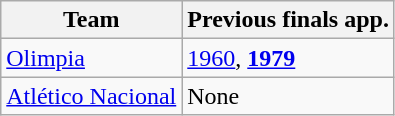<table class="wikitable">
<tr>
<th>Team</th>
<th>Previous finals app.</th>
</tr>
<tr>
<td> <a href='#'>Olimpia</a></td>
<td><a href='#'>1960</a>, <strong><a href='#'>1979</a></strong></td>
</tr>
<tr>
<td> <a href='#'>Atlético Nacional</a></td>
<td>None</td>
</tr>
</table>
